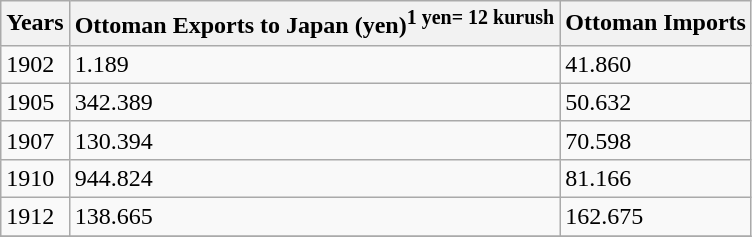<table class="wikitable sortable">
<tr>
<th>Years</th>
<th>Ottoman Exports to Japan (yen)<sup>1 yen= 12 kurush</sup></th>
<th>Ottoman Imports</th>
</tr>
<tr>
<td>1902</td>
<td>1.189</td>
<td>41.860</td>
</tr>
<tr>
<td>1905</td>
<td>342.389</td>
<td>50.632</td>
</tr>
<tr>
<td>1907</td>
<td>130.394</td>
<td>70.598</td>
</tr>
<tr>
<td>1910</td>
<td>944.824</td>
<td>81.166</td>
</tr>
<tr>
<td>1912</td>
<td>138.665</td>
<td>162.675</td>
</tr>
<tr>
</tr>
</table>
